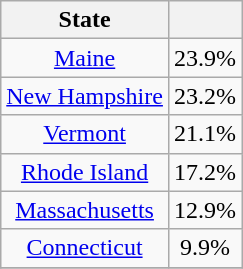<table class=wikitable style="text-align:center">
<tr>
<th>State</th>
<th></th>
</tr>
<tr>
<td><a href='#'>Maine</a></td>
<td>23.9%</td>
</tr>
<tr>
<td><a href='#'>New Hampshire</a></td>
<td>23.2%</td>
</tr>
<tr>
<td><a href='#'>Vermont</a></td>
<td>21.1%</td>
</tr>
<tr>
<td><a href='#'>Rhode Island</a></td>
<td>17.2%</td>
</tr>
<tr>
<td><a href='#'>Massachusetts</a></td>
<td>12.9%</td>
</tr>
<tr>
<td><a href='#'>Connecticut</a></td>
<td>9.9%</td>
</tr>
<tr>
</tr>
</table>
